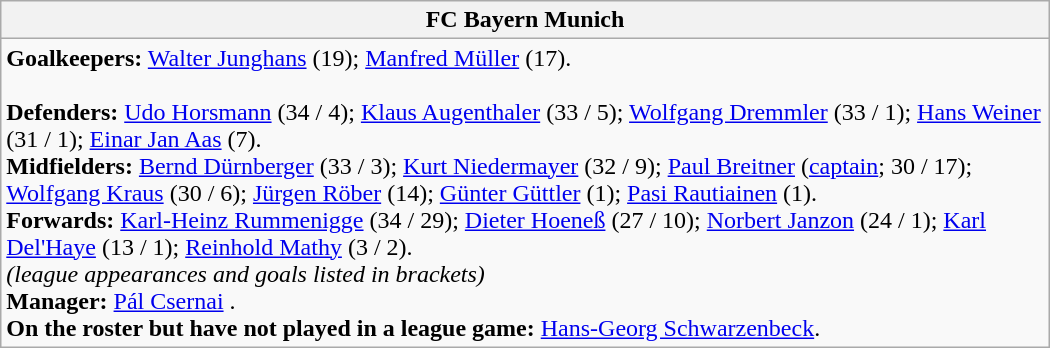<table class="wikitable" style="width:700px;">
<tr>
<th>FC Bayern Munich</th>
</tr>
<tr>
<td><strong>Goalkeepers:</strong> <a href='#'>Walter Junghans</a> (19); <a href='#'>Manfred Müller</a> (17).<br><br><strong>Defenders:</strong> <a href='#'>Udo Horsmann</a> (34 / 4); <a href='#'>Klaus Augenthaler</a> (33 / 5); <a href='#'>Wolfgang Dremmler</a> (33 / 1); <a href='#'>Hans Weiner</a> (31 / 1); <a href='#'>Einar Jan Aas</a>  (7).<br>
<strong>Midfielders:</strong> <a href='#'>Bernd Dürnberger</a> (33 / 3); <a href='#'>Kurt Niedermayer</a> (32 / 9); <a href='#'>Paul Breitner</a> (<a href='#'>captain</a>; 30 / 17); <a href='#'>Wolfgang Kraus</a> (30 / 6); <a href='#'>Jürgen Röber</a> (14); <a href='#'>Günter Güttler</a> (1); <a href='#'>Pasi Rautiainen</a>  (1).<br>
<strong>Forwards:</strong> <a href='#'>Karl-Heinz Rummenigge</a> (34 / 29); <a href='#'>Dieter Hoeneß</a> (27 / 10); <a href='#'>Norbert Janzon</a> (24 / 1); <a href='#'>Karl Del'Haye</a> (13 / 1); <a href='#'>Reinhold Mathy</a> (3 / 2).
<br><em>(league appearances and goals listed in brackets)</em><br><strong>Manager:</strong> <a href='#'>Pál Csernai</a> .<br><strong>On the roster but have not played in a league game:</strong> <a href='#'>Hans-Georg Schwarzenbeck</a>.</td>
</tr>
</table>
